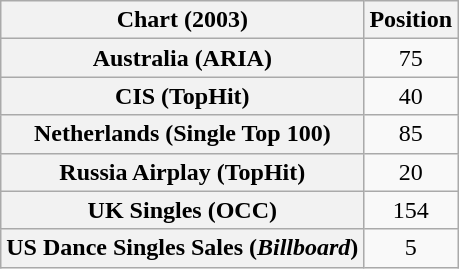<table class="wikitable sortable plainrowheaders" style="text-align:center">
<tr>
<th>Chart (2003)</th>
<th>Position</th>
</tr>
<tr>
<th scope="row">Australia (ARIA)</th>
<td>75</td>
</tr>
<tr>
<th scope="row">CIS (TopHit)</th>
<td>40</td>
</tr>
<tr>
<th scope="row">Netherlands (Single Top 100)</th>
<td>85</td>
</tr>
<tr>
<th scope="row">Russia Airplay (TopHit)</th>
<td>20</td>
</tr>
<tr>
<th scope="row">UK Singles (OCC)</th>
<td>154</td>
</tr>
<tr>
<th scope="row">US Dance Singles Sales (<em>Billboard</em>)</th>
<td>5</td>
</tr>
</table>
